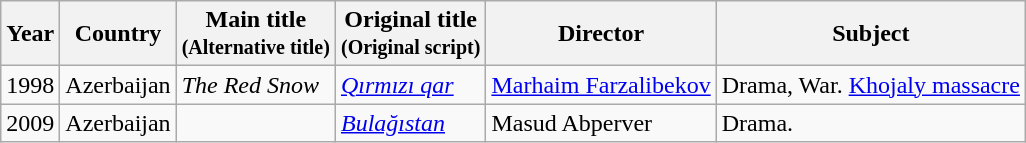<table class="wikitable sortable">
<tr>
<th>Year</th>
<th>Country</th>
<th class="unsortable">Main title<br><small>(Alternative title)</small></th>
<th class="unsortable">Original title<br><small>(Original script)</small></th>
<th>Director</th>
<th class="unsortable">Subject</th>
</tr>
<tr>
<td>1998</td>
<td>Azerbaijan</td>
<td><em>The Red Snow</em></td>
<td><em><a href='#'>Qırmızı qar</a></em></td>
<td><a href='#'>Marhaim Farzalibekov</a></td>
<td>Drama, War. <a href='#'>Khojaly massacre</a></td>
</tr>
<tr>
<td>2009</td>
<td>Azerbaijan</td>
<td></td>
<td><em><a href='#'>Bulağıstan</a></em></td>
<td>Masud Abperver</td>
<td>Drama.</td>
</tr>
</table>
